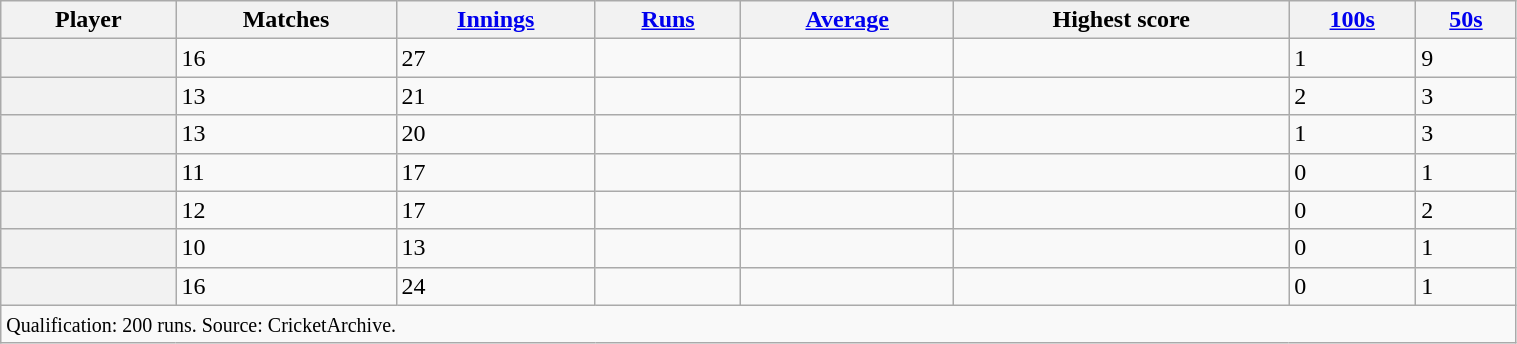<table class="wikitable sortable plainrowheaders" style="width:80%;">
<tr>
<th scope="col">Player</th>
<th scope="col">Matches</th>
<th scope="col"><a href='#'>Innings</a></th>
<th scope="col"><a href='#'>Runs</a></th>
<th scope="col"><a href='#'>Average</a></th>
<th scope="col">Highest score</th>
<th scope="col"><a href='#'>100s</a></th>
<th scope="col"><a href='#'>50s</a></th>
</tr>
<tr>
<th scope="row"></th>
<td>16</td>
<td>27</td>
<td></td>
<td></td>
<td></td>
<td>1</td>
<td>9</td>
</tr>
<tr>
<th scope="row"></th>
<td>13</td>
<td>21</td>
<td></td>
<td></td>
<td></td>
<td>2</td>
<td>3</td>
</tr>
<tr>
<th scope="row"></th>
<td>13</td>
<td>20</td>
<td></td>
<td></td>
<td></td>
<td>1</td>
<td>3</td>
</tr>
<tr>
<th scope="row"></th>
<td>11</td>
<td>17</td>
<td></td>
<td></td>
<td></td>
<td>0</td>
<td>1</td>
</tr>
<tr>
<th scope="row"></th>
<td>12</td>
<td>17</td>
<td></td>
<td></td>
<td></td>
<td>0</td>
<td>2</td>
</tr>
<tr>
<th scope="row"></th>
<td>10</td>
<td>13</td>
<td></td>
<td></td>
<td></td>
<td>0</td>
<td>1</td>
</tr>
<tr>
<th scope="row"></th>
<td>16</td>
<td>24</td>
<td></td>
<td></td>
<td></td>
<td>0</td>
<td>1</td>
</tr>
<tr class="sortbottom">
<td colspan="8"><small>Qualification: 200 runs. Source: CricketArchive.</small></td>
</tr>
</table>
